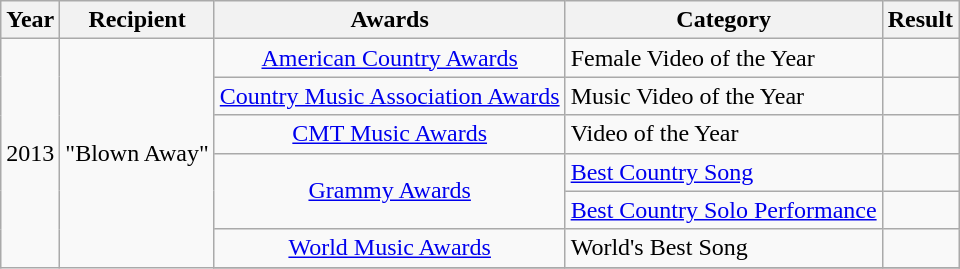<table class="wikitable">
<tr>
<th>Year</th>
<th>Recipient</th>
<th>Awards</th>
<th>Category</th>
<th>Result</th>
</tr>
<tr>
<td rowspan="7">2013</td>
<td rowspan="7">"Blown Away"</td>
<td align="center"><a href='#'>American Country Awards</a></td>
<td>Female Video of the Year</td>
<td></td>
</tr>
<tr>
<td align="center"><a href='#'>Country Music Association Awards</a></td>
<td>Music Video of the Year</td>
<td></td>
</tr>
<tr>
<td align="center"><a href='#'>CMT Music Awards</a></td>
<td>Video of the Year</td>
<td></td>
</tr>
<tr>
<td rowspan="2" align="center"><a href='#'>Grammy Awards</a></td>
<td><a href='#'>Best Country Song</a></td>
<td></td>
</tr>
<tr>
<td><a href='#'>Best Country Solo Performance</a></td>
<td></td>
</tr>
<tr>
<td align="center"><a href='#'>World Music Awards</a></td>
<td>World's Best Song</td>
<td></td>
</tr>
<tr>
</tr>
</table>
